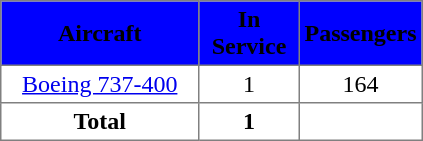<table class="toccolours" border="1" cellpadding="3" style="border-collapse:collapse; border-collapse:collapse; text-align:center;">
<tr style="background:Blue;">
<th style="width:125px;"><span>Aircraft</span></th>
<th style="width:60px;"><span>In Service</span></th>
<th><span>Passengers</span></th>
</tr>
<tr>
<td><a href='#'>Boeing 737-400</a></td>
<td>1</td>
<td>164</td>
</tr>
<tr>
<th>Total</th>
<th>1</th>
<th></th>
</tr>
</table>
